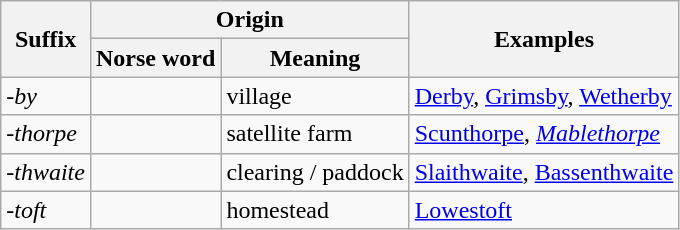<table class="wikitable">
<tr>
<th scope="col" rowspan=2>Suffix</th>
<th ! scope="col" colspan=2>Origin</th>
<th ! scope="col" rowspan=2>Examples</th>
</tr>
<tr>
<th scope="col">Norse word</th>
<th ! scope="col">Meaning</th>
</tr>
<tr>
<td scope="row"><em>-by</em></td>
<td></td>
<td>village</td>
<td><a href='#'>Derby</a>, <a href='#'>Grimsby</a>, <a href='#'>Wetherby</a></td>
</tr>
<tr>
<td scope="row"><em>-thorpe</em></td>
<td></td>
<td>satellite farm</td>
<td><a href='#'>Scunthorpe</a>, <em><a href='#'>Mablethorpe</a></em></td>
</tr>
<tr>
<td scope="row"><em>-thwaite</em></td>
<td></td>
<td>clearing / paddock</td>
<td><a href='#'>Slaithwaite</a>, <a href='#'>Bassenthwaite</a></td>
</tr>
<tr>
<td scope="row"><em>-toft</em></td>
<td></td>
<td>homestead</td>
<td><a href='#'>Lowestoft</a></td>
</tr>
</table>
